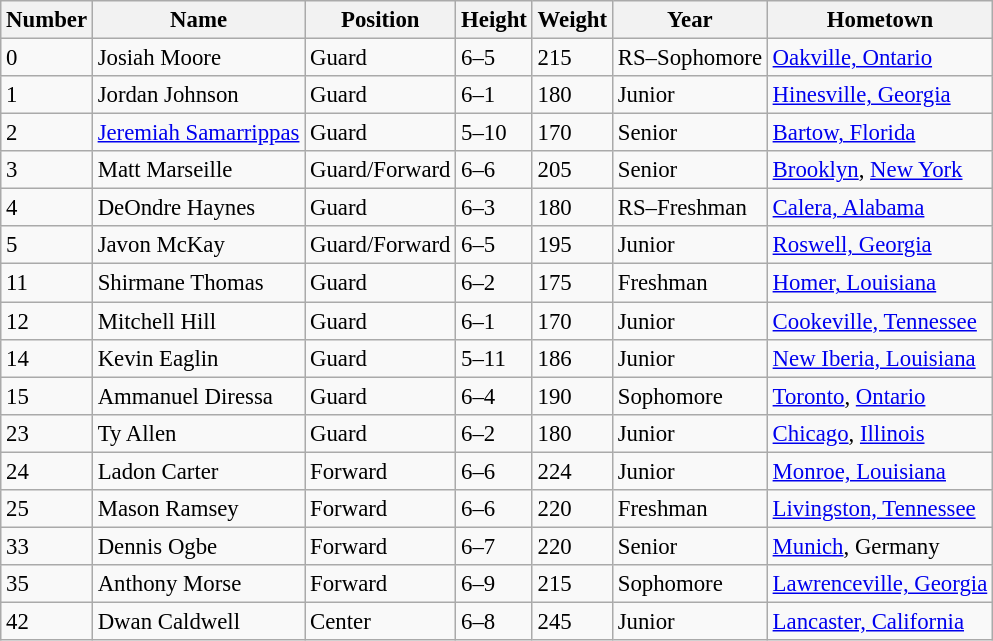<table class="wikitable sortable" style="font-size: 95%;">
<tr>
<th>Number</th>
<th>Name</th>
<th>Position</th>
<th>Height</th>
<th>Weight</th>
<th>Year</th>
<th>Hometown</th>
</tr>
<tr>
<td>0</td>
<td>Josiah Moore</td>
<td>Guard</td>
<td>6–5</td>
<td>215</td>
<td>RS–Sophomore</td>
<td><a href='#'>Oakville, Ontario</a></td>
</tr>
<tr>
<td>1</td>
<td>Jordan Johnson</td>
<td>Guard</td>
<td>6–1</td>
<td>180</td>
<td>Junior</td>
<td><a href='#'>Hinesville, Georgia</a></td>
</tr>
<tr>
<td>2</td>
<td><a href='#'>Jeremiah Samarrippas</a></td>
<td>Guard</td>
<td>5–10</td>
<td>170</td>
<td>Senior</td>
<td><a href='#'>Bartow, Florida</a></td>
</tr>
<tr>
<td>3</td>
<td>Matt Marseille</td>
<td>Guard/Forward</td>
<td>6–6</td>
<td>205</td>
<td>Senior</td>
<td><a href='#'>Brooklyn</a>, <a href='#'>New York</a></td>
</tr>
<tr>
<td>4</td>
<td>DeOndre Haynes</td>
<td>Guard</td>
<td>6–3</td>
<td>180</td>
<td>RS–Freshman</td>
<td><a href='#'>Calera, Alabama</a></td>
</tr>
<tr>
<td>5</td>
<td>Javon McKay</td>
<td>Guard/Forward</td>
<td>6–5</td>
<td>195</td>
<td>Junior</td>
<td><a href='#'>Roswell, Georgia</a></td>
</tr>
<tr>
<td>11</td>
<td>Shirmane Thomas</td>
<td>Guard</td>
<td>6–2</td>
<td>175</td>
<td>Freshman</td>
<td><a href='#'>Homer, Louisiana</a></td>
</tr>
<tr>
<td>12</td>
<td>Mitchell Hill</td>
<td>Guard</td>
<td>6–1</td>
<td>170</td>
<td>Junior</td>
<td><a href='#'>Cookeville, Tennessee</a></td>
</tr>
<tr>
<td>14</td>
<td>Kevin Eaglin</td>
<td>Guard</td>
<td>5–11</td>
<td>186</td>
<td>Junior</td>
<td><a href='#'>New Iberia, Louisiana</a></td>
</tr>
<tr>
<td>15</td>
<td>Ammanuel Diressa</td>
<td>Guard</td>
<td>6–4</td>
<td>190</td>
<td>Sophomore</td>
<td><a href='#'>Toronto</a>, <a href='#'>Ontario</a></td>
</tr>
<tr>
<td>23</td>
<td>Ty Allen</td>
<td>Guard</td>
<td>6–2</td>
<td>180</td>
<td>Junior</td>
<td><a href='#'>Chicago</a>, <a href='#'>Illinois</a></td>
</tr>
<tr>
<td>24</td>
<td>Ladon Carter</td>
<td>Forward</td>
<td>6–6</td>
<td>224</td>
<td>Junior</td>
<td><a href='#'>Monroe, Louisiana</a></td>
</tr>
<tr>
<td>25</td>
<td>Mason Ramsey</td>
<td>Forward</td>
<td>6–6</td>
<td>220</td>
<td>Freshman</td>
<td><a href='#'>Livingston, Tennessee</a></td>
</tr>
<tr>
<td>33</td>
<td>Dennis Ogbe</td>
<td>Forward</td>
<td>6–7</td>
<td>220</td>
<td>Senior</td>
<td><a href='#'>Munich</a>, Germany</td>
</tr>
<tr>
<td>35</td>
<td>Anthony Morse</td>
<td>Forward</td>
<td>6–9</td>
<td>215</td>
<td>Sophomore</td>
<td><a href='#'>Lawrenceville, Georgia</a></td>
</tr>
<tr>
<td>42</td>
<td>Dwan Caldwell</td>
<td>Center</td>
<td>6–8</td>
<td>245</td>
<td>Junior</td>
<td><a href='#'>Lancaster, California</a></td>
</tr>
</table>
